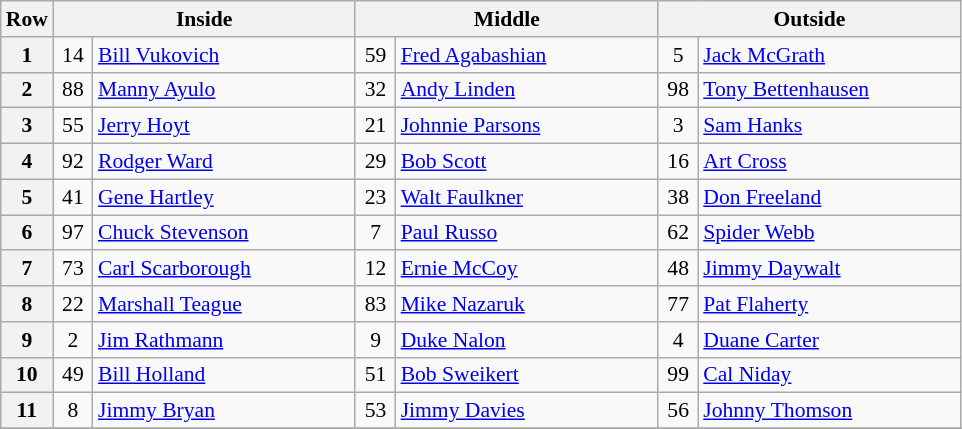<table class="wikitable" style="font-size: 90%;">
<tr>
<th>Row</th>
<th colspan=2 width="195">Inside</th>
<th colspan=2 width="195">Middle</th>
<th colspan=2 width="195">Outside</th>
</tr>
<tr>
<th>1</th>
<td align="center" width="20">14</td>
<td>  <a href='#'>Bill Vukovich</a></td>
<td align="center" width="20">59</td>
<td>  <a href='#'>Fred Agabashian</a></td>
<td align="center" width="20">5</td>
<td> <a href='#'>Jack McGrath</a></td>
</tr>
<tr>
<th>2</th>
<td align="center" width="20">88</td>
<td> <a href='#'>Manny Ayulo</a></td>
<td align="center" width="20">32</td>
<td> <a href='#'>Andy Linden</a></td>
<td align="center" width="20">98</td>
<td> <a href='#'>Tony Bettenhausen</a></td>
</tr>
<tr>
<th>3</th>
<td align="center" width="20">55</td>
<td> <a href='#'>Jerry Hoyt</a></td>
<td align="center" width="20">21</td>
<td> <a href='#'>Johnnie Parsons</a> </td>
<td align="center" width="20">3</td>
<td> <a href='#'>Sam Hanks</a></td>
</tr>
<tr>
<th>4</th>
<td align="center" width="20">92</td>
<td> <a href='#'>Rodger Ward</a></td>
<td align="center" width="20">29</td>
<td> <a href='#'>Bob Scott</a></td>
<td align="center" width="20">16</td>
<td> <a href='#'>Art Cross</a></td>
</tr>
<tr>
<th>5</th>
<td align="center" width="20">41</td>
<td> <a href='#'>Gene Hartley</a></td>
<td align="center" width="20">23</td>
<td> <a href='#'>Walt Faulkner</a></td>
<td align="center" width="20">38</td>
<td> <a href='#'>Don Freeland</a> </td>
</tr>
<tr>
<th>6</th>
<td align="center" width="20">97</td>
<td> <a href='#'>Chuck Stevenson</a></td>
<td align="center" width="20">7</td>
<td> <a href='#'>Paul Russo</a></td>
<td align="center" width="20">62</td>
<td> <a href='#'>Spider Webb</a></td>
</tr>
<tr>
<th>7</th>
<td align="center" width="20">73</td>
<td> <a href='#'>Carl Scarborough</a></td>
<td align="center" width="20">12</td>
<td> <a href='#'>Ernie McCoy</a> </td>
<td align="center" width="20">48</td>
<td> <a href='#'>Jimmy Daywalt</a> </td>
</tr>
<tr>
<th>8</th>
<td align="center" width="20">22</td>
<td> <a href='#'>Marshall Teague</a> </td>
<td align="center" width="20">83</td>
<td> <a href='#'>Mike Nazaruk</a></td>
<td align="center" width="20">77</td>
<td> <a href='#'>Pat Flaherty</a></td>
</tr>
<tr>
<th>9</th>
<td align="center" width="20">2</td>
<td> <a href='#'>Jim Rathmann</a></td>
<td align="center" width="20">9</td>
<td> <a href='#'>Duke Nalon</a></td>
<td align="center" width="20">4</td>
<td> <a href='#'>Duane Carter</a></td>
</tr>
<tr>
<th>10</th>
<td align="center" width="20">49</td>
<td> <a href='#'>Bill Holland</a> </td>
<td align="center" width="20">51</td>
<td> <a href='#'>Bob Sweikert</a></td>
<td align="center" width="20">99</td>
<td> <a href='#'>Cal Niday</a> </td>
</tr>
<tr>
<th>11</th>
<td align="center" width="20">8</td>
<td> <a href='#'>Jimmy Bryan</a></td>
<td align="center" width="20">53</td>
<td> <a href='#'>Jimmy Davies</a></td>
<td align="center" width="20">56</td>
<td> <a href='#'>Johnny Thomson</a> </td>
</tr>
<tr>
</tr>
</table>
